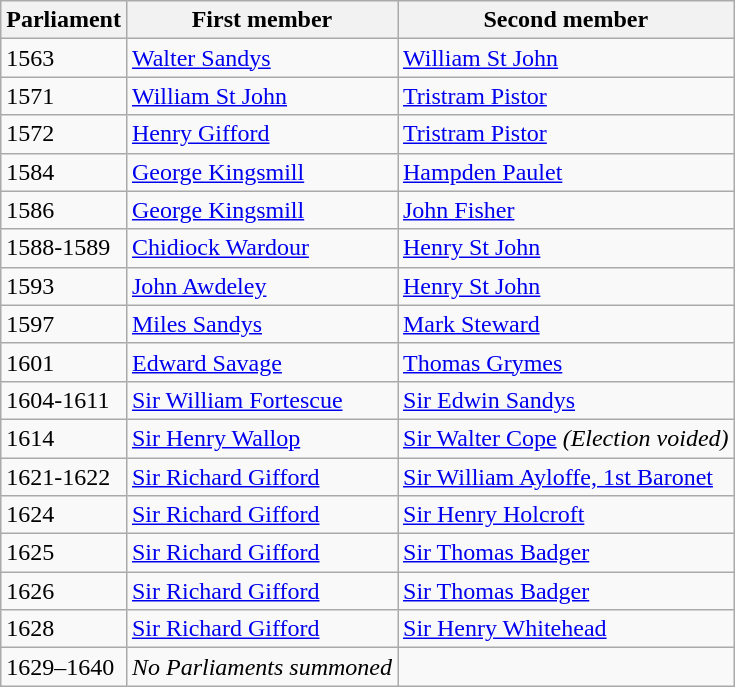<table class="wikitable">
<tr>
<th>Parliament</th>
<th>First member</th>
<th>Second member</th>
</tr>
<tr>
<td>1563</td>
<td><a href='#'>Walter Sandys</a></td>
<td><a href='#'>William St John</a></td>
</tr>
<tr>
<td>1571</td>
<td><a href='#'>William St John</a></td>
<td><a href='#'>Tristram Pistor</a></td>
</tr>
<tr>
<td>1572</td>
<td><a href='#'>Henry Gifford</a></td>
<td><a href='#'>Tristram Pistor</a></td>
</tr>
<tr>
<td>1584</td>
<td><a href='#'>George Kingsmill</a></td>
<td><a href='#'>Hampden Paulet</a></td>
</tr>
<tr>
<td>1586</td>
<td><a href='#'>George Kingsmill</a></td>
<td><a href='#'>John Fisher</a></td>
</tr>
<tr>
<td>1588-1589</td>
<td><a href='#'>Chidiock Wardour</a></td>
<td><a href='#'>Henry St John</a></td>
</tr>
<tr>
<td>1593</td>
<td><a href='#'>John Awdeley</a></td>
<td><a href='#'>Henry St John</a></td>
</tr>
<tr>
<td>1597</td>
<td><a href='#'>Miles Sandys</a></td>
<td><a href='#'>Mark Steward</a></td>
</tr>
<tr>
<td>1601</td>
<td><a href='#'>Edward Savage</a></td>
<td><a href='#'>Thomas Grymes</a></td>
</tr>
<tr>
<td>1604-1611</td>
<td><a href='#'>Sir William Fortescue</a></td>
<td><a href='#'>Sir Edwin Sandys</a></td>
</tr>
<tr>
<td>1614</td>
<td><a href='#'>Sir Henry Wallop</a></td>
<td><a href='#'>Sir Walter Cope</a> <em>(Election voided)</em></td>
</tr>
<tr>
<td>1621-1622</td>
<td><a href='#'>Sir Richard Gifford</a></td>
<td><a href='#'>Sir William Ayloffe, 1st Baronet</a></td>
</tr>
<tr>
<td>1624</td>
<td><a href='#'>Sir Richard Gifford</a></td>
<td><a href='#'>Sir Henry Holcroft</a></td>
</tr>
<tr>
<td>1625</td>
<td><a href='#'>Sir Richard Gifford</a></td>
<td><a href='#'>Sir Thomas Badger</a></td>
</tr>
<tr>
<td>1626</td>
<td><a href='#'>Sir Richard Gifford</a></td>
<td><a href='#'>Sir Thomas Badger</a></td>
</tr>
<tr>
<td>1628</td>
<td><a href='#'>Sir Richard Gifford</a></td>
<td><a href='#'>Sir Henry Whitehead</a></td>
</tr>
<tr>
<td>1629–1640</td>
<td><em>No Parliaments summoned</em></td>
</tr>
</table>
